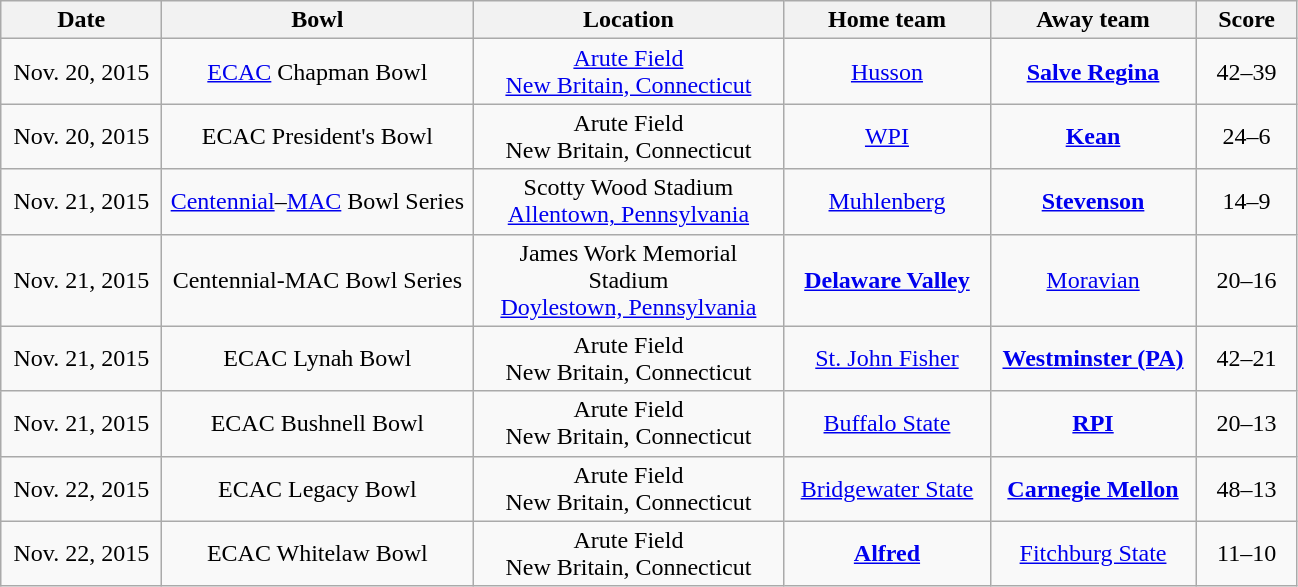<table class="wikitable" style="text-align:center;">
<tr>
<th style="width:100px">Date</th>
<th style="width:200px">Bowl</th>
<th style="width:200px">Location</th>
<th style="width:130px">Home team</th>
<th style="width:130px">Away team</th>
<th style="width:60px;">Score</th>
</tr>
<tr>
<td>Nov. 20, 2015</td>
<td><a href='#'>ECAC</a> Chapman Bowl</td>
<td><a href='#'>Arute Field</a><br><a href='#'>New Britain, Connecticut</a></td>
<td><a href='#'>Husson</a></td>
<td><strong><a href='#'>Salve Regina</a></strong></td>
<td>42–39</td>
</tr>
<tr>
<td>Nov. 20, 2015</td>
<td>ECAC President's Bowl</td>
<td>Arute Field<br>New Britain, Connecticut</td>
<td><a href='#'>WPI</a></td>
<td><strong><a href='#'>Kean</a></strong></td>
<td>24–6</td>
</tr>
<tr>
<td>Nov. 21, 2015</td>
<td><a href='#'>Centennial</a>–<a href='#'>MAC</a> Bowl Series</td>
<td>Scotty Wood Stadium<br><a href='#'>Allentown, Pennsylvania</a></td>
<td><a href='#'>Muhlenberg</a></td>
<td><strong><a href='#'>Stevenson</a></strong></td>
<td>14–9</td>
</tr>
<tr>
<td>Nov. 21, 2015</td>
<td>Centennial-MAC Bowl Series</td>
<td>James Work Memorial Stadium<br><a href='#'>Doylestown, Pennsylvania</a></td>
<td><strong><a href='#'>Delaware Valley</a></strong></td>
<td><a href='#'>Moravian</a></td>
<td>20–16</td>
</tr>
<tr>
<td>Nov. 21, 2015</td>
<td>ECAC Lynah Bowl</td>
<td>Arute Field<br>New Britain, Connecticut</td>
<td><a href='#'>St. John Fisher</a></td>
<td><strong><a href='#'>Westminster (PA)</a></strong></td>
<td>42–21</td>
</tr>
<tr>
<td>Nov. 21, 2015</td>
<td>ECAC Bushnell Bowl</td>
<td>Arute Field<br>New Britain, Connecticut</td>
<td><a href='#'>Buffalo State</a></td>
<td><strong><a href='#'>RPI</a></strong></td>
<td>20–13</td>
</tr>
<tr>
<td>Nov. 22, 2015</td>
<td>ECAC Legacy Bowl</td>
<td>Arute Field<br>New Britain, Connecticut</td>
<td><a href='#'>Bridgewater State</a></td>
<td><strong><a href='#'>Carnegie Mellon</a></strong></td>
<td>48–13</td>
</tr>
<tr>
<td>Nov. 22, 2015</td>
<td>ECAC Whitelaw Bowl</td>
<td>Arute Field<br>New Britain, Connecticut</td>
<td><strong><a href='#'>Alfred</a></strong></td>
<td><a href='#'>Fitchburg State</a></td>
<td>11–10</td>
</tr>
</table>
